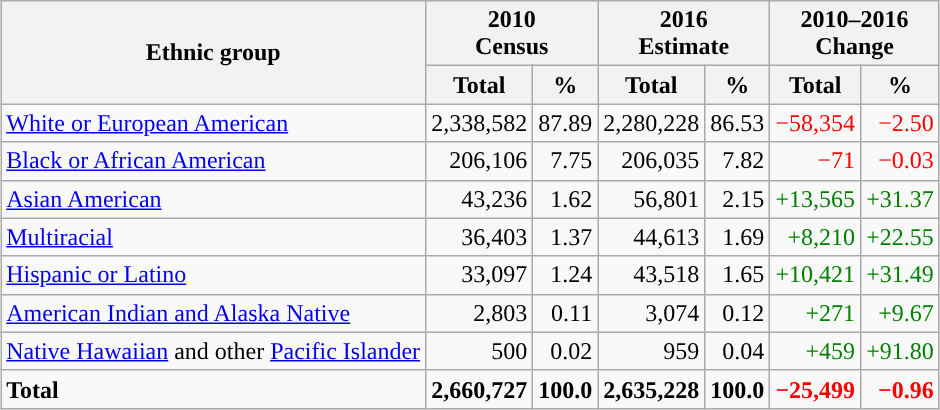<table class="wikitable" style="text-align:right; margin: auto; margin-top: 40px; margin-bottom: 40px;">
<tr>
<th rowspan="2">Ethnic group</th>
<th colspan="2">2010<br>Census</th>
<th colspan="2">2016<br>Estimate</th>
<th colspan="2">2010–2016<br>Change</th>
</tr>
<tr>
<th>Total</th>
<th>%</th>
<th>Total</th>
<th>%</th>
<th>Total</th>
<th>%</th>
</tr>
<tr>
<td style="text-align:left;"><a href='#'>White or European American</a></td>
<td>2,338,582</td>
<td>87.89</td>
<td>2,280,228</td>
<td>86.53</td>
<td style="color:red;">−58,354</td>
<td style="color:red;">−2.50</td>
</tr>
<tr>
<td style="text-align:left;"><a href='#'>Black or African American</a></td>
<td>206,106</td>
<td>7.75</td>
<td>206,035</td>
<td>7.82</td>
<td style="color:red;">−71</td>
<td style="color:red;">−0.03</td>
</tr>
<tr>
<td style="text-align:left;"><a href='#'>Asian American</a></td>
<td>43,236</td>
<td>1.62</td>
<td>56,801</td>
<td>2.15</td>
<td style="color:green;">+13,565</td>
<td style="color:green;">+31.37</td>
</tr>
<tr>
<td style="text-align:left;"><a href='#'>Multiracial</a></td>
<td>36,403</td>
<td>1.37</td>
<td>44,613</td>
<td>1.69</td>
<td style="color:green;">+8,210</td>
<td style="color:green;">+22.55</td>
</tr>
<tr>
<td style="text-align:left;"><a href='#'>Hispanic or Latino</a></td>
<td>33,097</td>
<td>1.24</td>
<td>43,518</td>
<td>1.65</td>
<td style="color:green;">+10,421</td>
<td style="color:green;">+31.49</td>
</tr>
<tr>
<td style="text-align:left;"><a href='#'>American Indian and Alaska Native</a></td>
<td>2,803</td>
<td>0.11</td>
<td>3,074</td>
<td>0.12</td>
<td style="color:green;">+271</td>
<td style="color:green;">+9.67</td>
</tr>
<tr>
<td style="text-align:left;"><a href='#'>Native Hawaiian</a> and other <a href='#'>Pacific Islander</a></td>
<td>500</td>
<td>0.02</td>
<td>959</td>
<td>0.04</td>
<td style="color:green;">+459</td>
<td style="color:green;">+91.80</td>
</tr>
<tr>
<td style="text-align:left;"><strong>Total</strong></td>
<td><strong>2,660,727</strong></td>
<td><strong>100.0</strong></td>
<td><strong>2,635,228</strong></td>
<td><strong>100.0</strong></td>
<td style="color:red;"><strong>−25,499</strong></td>
<td style="color:red;"><strong>−0.96</strong></td>
</tr>
</table>
